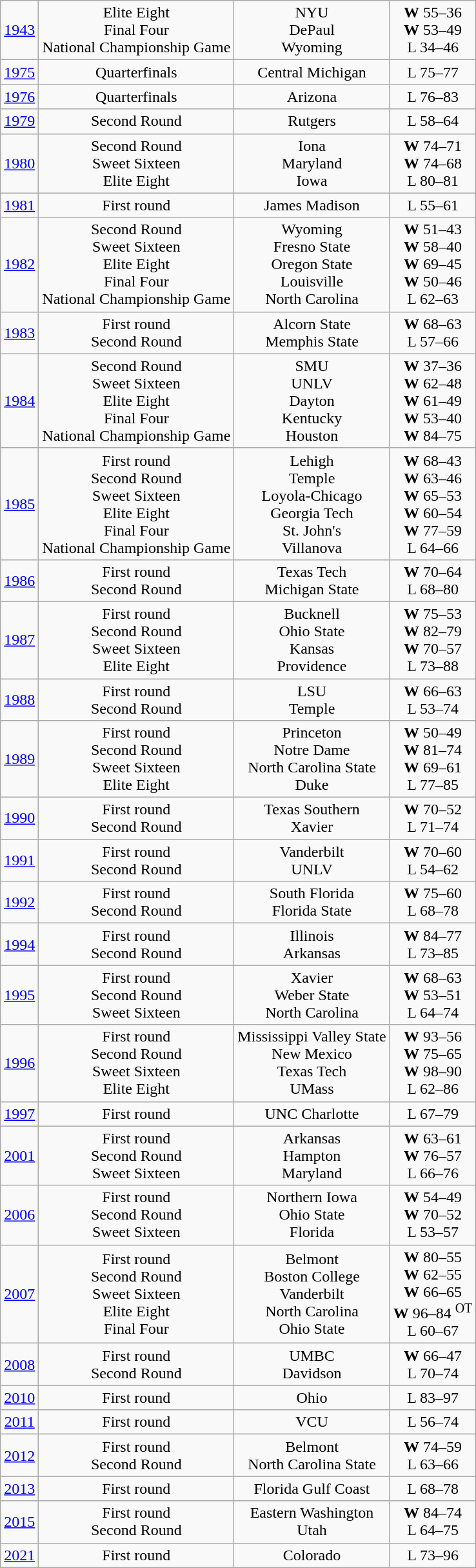<table class="wikitable">
<tr align="center">
<td><a href='#'>1943</a></td>
<td>Elite Eight<br>Final Four<br>National Championship Game</td>
<td>NYU<br>DePaul<br>Wyoming</td>
<td><strong>W</strong> 55–36<br><strong>W</strong> 53–49<br>L 34–46</td>
</tr>
<tr align="center">
<td><a href='#'>1975</a></td>
<td>Quarterfinals</td>
<td>Central Michigan</td>
<td>L 75–77</td>
</tr>
<tr align="center">
<td><a href='#'>1976</a></td>
<td>Quarterfinals</td>
<td>Arizona</td>
<td>L 76–83</td>
</tr>
<tr align="center">
<td><a href='#'>1979</a></td>
<td>Second Round</td>
<td>Rutgers</td>
<td>L 58–64</td>
</tr>
<tr align="center">
<td><a href='#'>1980</a></td>
<td>Second Round<br>Sweet Sixteen<br>Elite Eight</td>
<td>Iona<br>Maryland<br>Iowa</td>
<td><strong>W</strong> 74–71<br><strong>W</strong> 74–68<br>L 80–81</td>
</tr>
<tr align="center">
<td><a href='#'>1981</a></td>
<td>First round</td>
<td>James Madison</td>
<td>L 55–61</td>
</tr>
<tr align="center">
<td><a href='#'>1982</a></td>
<td>Second Round<br>Sweet Sixteen<br>Elite Eight<br>Final Four<br>National Championship Game</td>
<td>Wyoming<br>Fresno State<br>Oregon State<br>Louisville<br>North Carolina</td>
<td><strong>W</strong> 51–43<br><strong>W</strong> 58–40<br><strong>W</strong> 69–45<br><strong>W</strong> 50–46<br>L 62–63</td>
</tr>
<tr align="center">
<td><a href='#'>1983</a></td>
<td>First round<br>Second Round</td>
<td>Alcorn State<br>Memphis State</td>
<td><strong>W</strong> 68–63<br>L 57–66</td>
</tr>
<tr align="center">
<td><a href='#'>1984</a></td>
<td>Second Round<br>Sweet Sixteen<br>Elite Eight<br>Final Four<br>National Championship Game</td>
<td>SMU<br>UNLV<br>Dayton<br>Kentucky<br>Houston</td>
<td><strong>W</strong> 37–36<br><strong>W</strong> 62–48<br><strong>W</strong> 61–49<br><strong>W</strong> 53–40<br><strong>W</strong> 84–75</td>
</tr>
<tr align="center">
<td><a href='#'>1985</a></td>
<td>First round<br>Second Round<br>Sweet Sixteen<br>Elite Eight<br>Final Four<br>National Championship Game</td>
<td>Lehigh<br>Temple<br>Loyola-Chicago<br>Georgia Tech<br>St. John's<br>Villanova</td>
<td><strong>W</strong> 68–43<br><strong>W</strong> 63–46<br><strong>W</strong> 65–53<br><strong>W</strong> 60–54<br><strong>W</strong> 77–59<br>L 64–66</td>
</tr>
<tr align="center">
<td><a href='#'>1986</a></td>
<td>First round<br>Second Round</td>
<td>Texas Tech<br>Michigan State</td>
<td><strong>W</strong> 70–64<br>L 68–80</td>
</tr>
<tr align="center">
<td><a href='#'>1987</a></td>
<td>First round<br>Second Round<br>Sweet Sixteen<br>Elite Eight</td>
<td>Bucknell<br>Ohio State<br>Kansas<br>Providence</td>
<td><strong>W</strong> 75–53<br><strong>W</strong> 82–79<br><strong>W</strong> 70–57<br>L 73–88</td>
</tr>
<tr align="center">
<td><a href='#'>1988</a></td>
<td>First round<br>Second Round</td>
<td>LSU<br>Temple</td>
<td><strong>W</strong> 66–63<br>L 53–74</td>
</tr>
<tr align="center">
<td><a href='#'>1989</a></td>
<td>First round<br>Second Round<br>Sweet Sixteen<br>Elite Eight</td>
<td>Princeton<br>Notre Dame<br>North Carolina State<br>Duke</td>
<td><strong>W</strong> 50–49<br><strong>W</strong> 81–74<br><strong>W</strong> 69–61<br>L 77–85</td>
</tr>
<tr align="center">
<td><a href='#'>1990</a></td>
<td>First round<br>Second Round</td>
<td>Texas Southern<br>Xavier</td>
<td><strong>W</strong> 70–52<br>L 71–74</td>
</tr>
<tr align="center">
<td><a href='#'>1991</a></td>
<td>First round<br>Second Round</td>
<td>Vanderbilt<br>UNLV</td>
<td><strong>W</strong> 70–60<br>L 54–62</td>
</tr>
<tr align="center">
<td><a href='#'>1992</a></td>
<td>First round<br>Second Round</td>
<td>South Florida<br>Florida State</td>
<td><strong>W</strong> 75–60<br>L 68–78</td>
</tr>
<tr align="center">
<td><a href='#'>1994</a></td>
<td>First round<br>Second Round</td>
<td>Illinois<br>Arkansas</td>
<td><strong>W</strong> 84–77<br>L 73–85</td>
</tr>
<tr align="center">
<td><a href='#'>1995</a></td>
<td>First round<br>Second Round<br>Sweet Sixteen</td>
<td>Xavier<br>Weber State<br>North Carolina</td>
<td><strong>W</strong> 68–63<br><strong>W</strong> 53–51<br>L 64–74</td>
</tr>
<tr align="center">
<td><a href='#'>1996</a></td>
<td>First round<br>Second Round<br>Sweet Sixteen<br>Elite Eight</td>
<td>Mississippi Valley State<br>New Mexico<br>Texas Tech<br>UMass</td>
<td><strong>W</strong> 93–56<br><strong>W</strong> 75–65<br><strong>W</strong> 98–90<br>L 62–86</td>
</tr>
<tr align="center">
<td><a href='#'>1997</a></td>
<td>First round</td>
<td>UNC Charlotte</td>
<td>L 67–79</td>
</tr>
<tr align="center">
<td><a href='#'>2001</a></td>
<td>First round<br>Second Round<br>Sweet Sixteen</td>
<td>Arkansas<br>Hampton<br>Maryland</td>
<td><strong>W</strong> 63–61<br><strong>W</strong> 76–57<br>L 66–76</td>
</tr>
<tr align="center">
<td><a href='#'>2006</a></td>
<td>First round<br>Second Round<br>Sweet Sixteen</td>
<td>Northern Iowa<br>Ohio State<br>Florida</td>
<td><strong>W</strong> 54–49<br><strong>W</strong> 70–52<br>L 53–57</td>
</tr>
<tr align="center">
<td><a href='#'>2007</a></td>
<td>First round<br>Second Round<br>Sweet Sixteen<br>Elite Eight<br>Final Four</td>
<td>Belmont<br>Boston College<br>Vanderbilt<br>North Carolina<br>Ohio State</td>
<td><strong>W</strong> 80–55<br><strong>W</strong> 62–55<br><strong>W</strong> 66–65<br><strong>W</strong> 96–84 <sup>OT</sup><br>L 60–67</td>
</tr>
<tr align="center">
<td><a href='#'>2008</a></td>
<td>First round<br>Second Round</td>
<td>UMBC<br>Davidson</td>
<td><strong>W</strong> 66–47<br>L 70–74</td>
</tr>
<tr align="center">
<td><a href='#'>2010</a></td>
<td>First round</td>
<td>Ohio</td>
<td>L 83–97</td>
</tr>
<tr align="center">
<td><a href='#'>2011</a></td>
<td>First round</td>
<td>VCU</td>
<td>L 56–74</td>
</tr>
<tr align="center">
<td><a href='#'>2012</a></td>
<td>First round<br>Second Round</td>
<td>Belmont<br>North Carolina State</td>
<td><strong>W</strong> 74–59<br>L 63–66</td>
</tr>
<tr align="center">
<td><a href='#'>2013</a></td>
<td>First round</td>
<td>Florida Gulf Coast</td>
<td>L 68–78</td>
</tr>
<tr align="center">
<td><a href='#'>2015</a></td>
<td>First round<br>Second Round</td>
<td>Eastern Washington<br>Utah</td>
<td><strong>W</strong> 84–74<br>L 64–75</td>
</tr>
<tr align="center">
<td><a href='#'>2021</a></td>
<td>First round</td>
<td>Colorado</td>
<td>L 73–96</td>
</tr>
</table>
